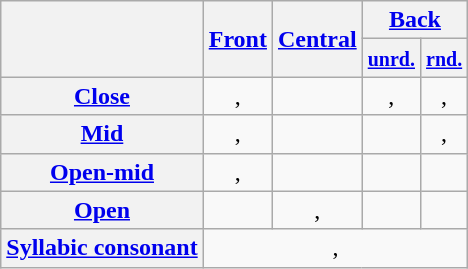<table class="wikitable" style="text-align:center">
<tr>
<th rowspan="2"></th>
<th rowspan="2"><a href='#'>Front</a></th>
<th rowspan="2"><a href='#'>Central</a></th>
<th colspan="2"><a href='#'>Back</a></th>
</tr>
<tr>
<th><small><a href='#'>unrd.</a></small></th>
<th><small><a href='#'>rnd.</a></small></th>
</tr>
<tr>
<th><a href='#'>Close</a></th>
<td>, </td>
<td></td>
<td>, </td>
<td>, </td>
</tr>
<tr>
<th><a href='#'>Mid</a></th>
<td>, </td>
<td></td>
<td></td>
<td>, </td>
</tr>
<tr>
<th><a href='#'>Open-mid</a></th>
<td>, </td>
<td></td>
<td></td>
<td></td>
</tr>
<tr>
<th><a href='#'>Open</a></th>
<td></td>
<td>, </td>
<td></td>
<td></td>
</tr>
<tr>
<th><a href='#'>Syllabic consonant</a></th>
<td colspan="4">, </td>
</tr>
</table>
